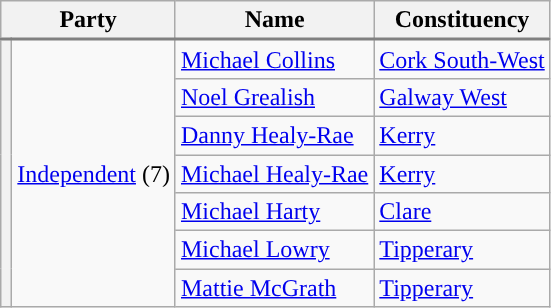<table class="wikitable sortable">
<tr style="border-bottom: 2px solid gray;">
<th colspan=2>Party</th>
<th>Name</th>
<th>Constituency</th>
</tr>
<tr>
<th rowspan=7 style="background-color:"></th>
<td rowspan=7><a href='#'>Independent</a> (7)</td>
<td data-sort-value="Collins, Michael"><a href='#'>Michael Collins</a></td>
<td><a href='#'>Cork South-West</a></td>
</tr>
<tr>
<td data-sort-value="Grealish, Noel"><a href='#'>Noel Grealish</a></td>
<td><a href='#'>Galway West</a></td>
</tr>
<tr>
<td data-sort-value="Healy-Rae, Danny"><a href='#'>Danny Healy-Rae</a></td>
<td><a href='#'>Kerry</a></td>
</tr>
<tr>
<td data-sort-value="Healy-Rae, Michael"><a href='#'>Michael Healy-Rae</a></td>
<td><a href='#'>Kerry</a></td>
</tr>
<tr>
<td data-sort-value="Harty, Michael"><a href='#'>Michael Harty</a></td>
<td><a href='#'>Clare</a></td>
</tr>
<tr>
<td data-sort-value="Lowry, Michael"><a href='#'>Michael Lowry</a></td>
<td><a href='#'>Tipperary</a></td>
</tr>
<tr>
<td data-sort-value="McGrath, Mattie"><a href='#'>Mattie McGrath</a></td>
<td><a href='#'>Tipperary</a></td>
</tr>
</table>
